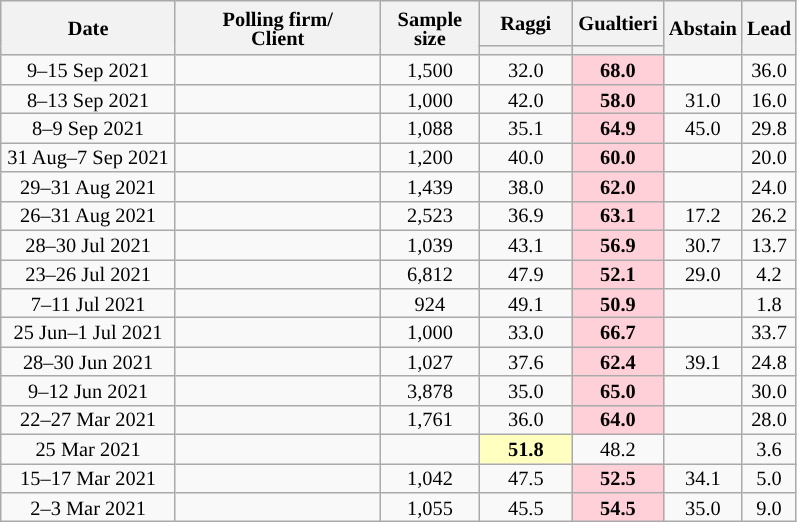<table class=wikitable style="text-align:center;font-size:85%;line-height:13px">
<tr style="height:30px; background-color:#E9E9E9">
<th style="width:110px;" rowspan="2">Date</th>
<th style="width:130px;" rowspan="2">Polling firm/<br>Client</th>
<th style="width:60px;" rowspan="2">Sample size</th>
<th style="width:55px;">Raggi</th>
<th style="width:55px;">Gualtieri</th>
<th style="width:30px;" rowspan="2">Abstain</th>
<th style="width:30px;" rowspan="2">Lead</th>
</tr>
<tr>
<th style="color:inherit;background:"></th>
<th style="color:inherit;background:"></th>
</tr>
<tr>
<td>9–15 Sep 2021</td>
<td></td>
<td>1,500</td>
<td>32.0</td>
<td style="background:#FFD0D7"><strong>68.0</strong></td>
<td></td>
<td style="background:">36.0</td>
</tr>
<tr>
<td>8–13 Sep 2021</td>
<td></td>
<td>1,000</td>
<td>42.0</td>
<td style="background:#FFD0D7"><strong>58.0</strong></td>
<td>31.0</td>
<td style="background:">16.0</td>
</tr>
<tr>
<td>8–9 Sep 2021</td>
<td></td>
<td>1,088</td>
<td>35.1</td>
<td style="background:#FFD0D7"><strong>64.9</strong></td>
<td>45.0</td>
<td style="background:">29.8</td>
</tr>
<tr>
<td>31 Aug–7 Sep 2021</td>
<td></td>
<td>1,200</td>
<td>40.0</td>
<td style="background:#FFD0D7"><strong>60.0</strong></td>
<td></td>
<td style="background:">20.0</td>
</tr>
<tr>
<td>29–31 Aug 2021</td>
<td></td>
<td>1,439</td>
<td>38.0</td>
<td style="background:#FFD0D7"><strong>62.0</strong></td>
<td></td>
<td style="background:">24.0</td>
</tr>
<tr>
<td>26–31 Aug 2021</td>
<td></td>
<td>2,523</td>
<td>36.9</td>
<td style="background:#FFD0D7"><strong>63.1</strong></td>
<td>17.2</td>
<td style="background:">26.2</td>
</tr>
<tr>
<td>28–30 Jul 2021</td>
<td></td>
<td>1,039</td>
<td>43.1</td>
<td style="background:#FFD0D7"><strong>56.9</strong></td>
<td>30.7</td>
<td style="background:">13.7</td>
</tr>
<tr>
<td>23–26 Jul 2021</td>
<td></td>
<td>6,812</td>
<td>47.9</td>
<td style="background:#FFD0D7"><strong>52.1</strong></td>
<td>29.0</td>
<td style="background:">4.2</td>
</tr>
<tr>
<td>7–11 Jul 2021</td>
<td></td>
<td>924</td>
<td>49.1</td>
<td style="background:#FFD0D7"><strong>50.9</strong></td>
<td></td>
<td style="background:">1.8</td>
</tr>
<tr>
<td>25 Jun–1 Jul 2021</td>
<td></td>
<td>1,000</td>
<td>33.0</td>
<td style="background:#FFD0D7"><strong>66.7</strong></td>
<td></td>
<td style="background:">33.7</td>
</tr>
<tr>
<td>28–30 Jun 2021</td>
<td></td>
<td>1,027</td>
<td>37.6</td>
<td style="background:#FFD0D7"><strong>62.4</strong></td>
<td>39.1</td>
<td style="background:">24.8</td>
</tr>
<tr>
<td>9–12 Jun 2021</td>
<td></td>
<td>3,878</td>
<td>35.0</td>
<td style="background:#FFD0D7"><strong>65.0</strong></td>
<td></td>
<td style="background:">30.0</td>
</tr>
<tr>
<td>22–27 Mar 2021</td>
<td></td>
<td>1,761</td>
<td>36.0</td>
<td style="background:#FFD0D7"><strong>64.0</strong></td>
<td></td>
<td style="background:">28.0</td>
</tr>
<tr>
<td>25 Mar 2021</td>
<td></td>
<td></td>
<td style="background:#FFFFBF"><strong>51.8</strong></td>
<td>48.2</td>
<td></td>
<td style="background:">3.6</td>
</tr>
<tr>
<td>15–17 Mar 2021</td>
<td></td>
<td>1,042</td>
<td>47.5</td>
<td style="background:#FFD0D7"><strong>52.5</strong></td>
<td>34.1</td>
<td style="background:">5.0</td>
</tr>
<tr>
<td>2–3 Mar 2021</td>
<td></td>
<td>1,055</td>
<td>45.5</td>
<td style="background:#FFD0D7"><strong>54.5</strong></td>
<td>35.0</td>
<td style="background:">9.0</td>
</tr>
</table>
